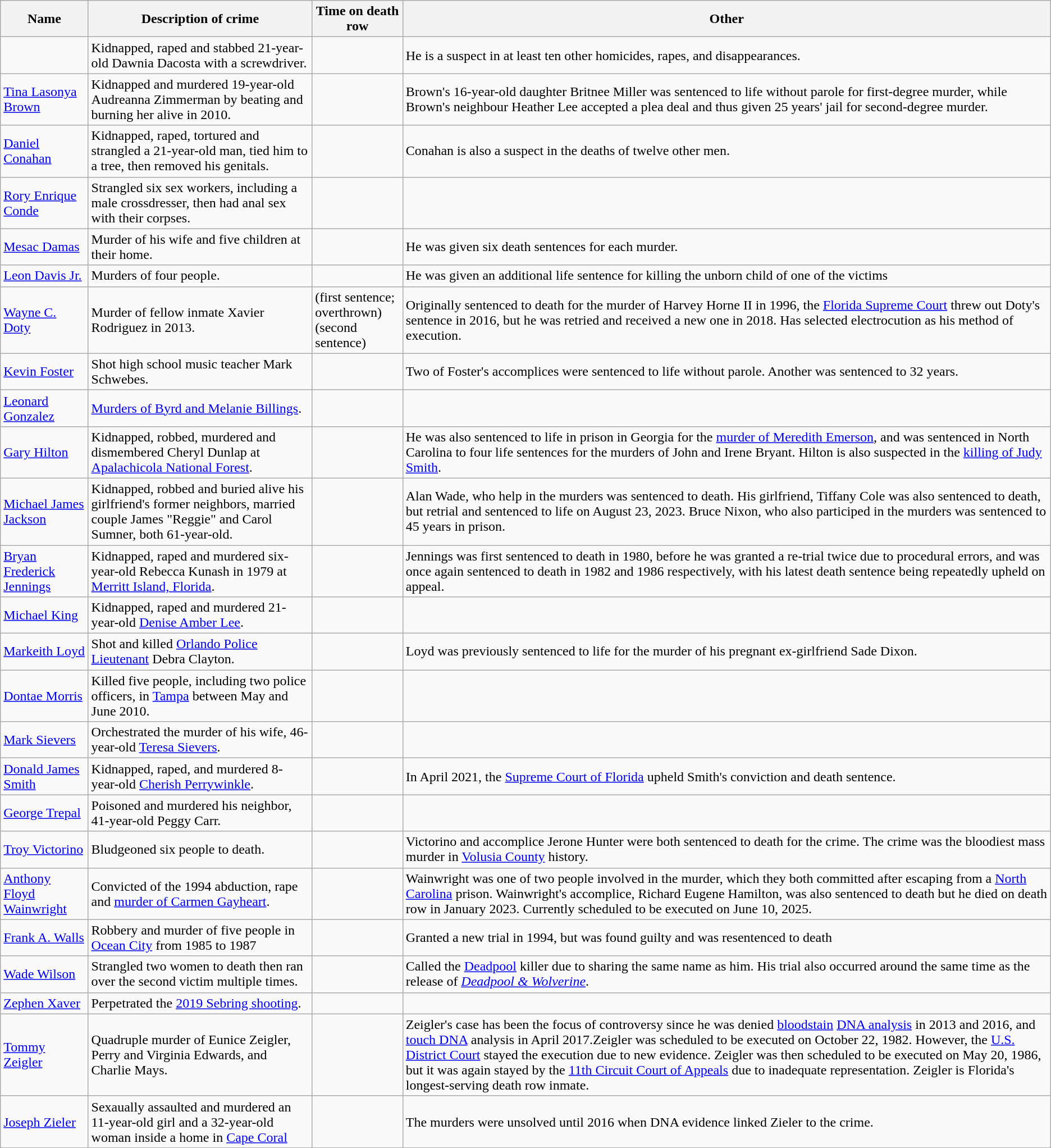<table class="wikitable sortable">
<tr>
<th><strong>Name</strong></th>
<th><strong>Description of crime</strong></th>
<th><strong>Time on death row</strong></th>
<th><strong>Other</strong></th>
</tr>
<tr>
<td></td>
<td>Kidnapped, raped and stabbed 21-year-old Dawnia Dacosta with a screwdriver.</td>
<td></td>
<td>He is a suspect in at least ten other homicides, rapes, and disappearances.</td>
</tr>
<tr>
<td><a href='#'>Tina Lasonya Brown</a></td>
<td>Kidnapped and murdered 19-year-old Audreanna Zimmerman by beating and burning her alive in 2010.</td>
<td></td>
<td>Brown's 16-year-old daughter Britnee Miller was sentenced to life without parole for first-degree murder, while Brown's neighbour Heather Lee accepted a plea deal and thus given 25 years' jail for second-degree murder.</td>
</tr>
<tr>
<td><a href='#'>Daniel Conahan</a></td>
<td>Kidnapped, raped, tortured and strangled a 21-year-old man, tied him to a tree, then removed his genitals.</td>
<td></td>
<td>Conahan is also a suspect in the deaths of twelve other men.</td>
</tr>
<tr>
<td><a href='#'>Rory Enrique Conde</a></td>
<td>Strangled six sex workers, including a male crossdresser, then had anal sex with their corpses.</td>
<td></td>
<td></td>
</tr>
<tr>
<td><a href='#'>Mesac Damas</a></td>
<td>Murder of his wife and five children at their home.</td>
<td></td>
<td>He was given six death sentences for each murder.</td>
</tr>
<tr>
<td><a href='#'>Leon Davis Jr.</a></td>
<td>Murders of four people.</td>
<td></td>
<td>He was given an additional life sentence for killing the unborn child of one of the victims</td>
</tr>
<tr>
<td><a href='#'>Wayne C. Doty</a></td>
<td>Murder of fellow inmate Xavier Rodriguez in 2013.</td>
<td> (first sentence; overthrown)<br> (second sentence)</td>
<td>Originally sentenced to death for the murder of Harvey Horne II in 1996, the <a href='#'>Florida Supreme Court</a> threw out Doty's sentence in 2016, but he was retried and received a new one in 2018. Has selected electrocution as his method of execution.</td>
</tr>
<tr>
<td><a href='#'>Kevin Foster</a></td>
<td>Shot high school music teacher Mark Schwebes.</td>
<td></td>
<td>Two of Foster's accomplices were sentenced to life without parole. Another was sentenced to 32 years.</td>
</tr>
<tr>
<td><a href='#'>Leonard Gonzalez</a></td>
<td><a href='#'>Murders of Byrd and Melanie Billings</a>.</td>
<td></td>
<td></td>
</tr>
<tr>
<td><a href='#'>Gary Hilton</a></td>
<td>Kidnapped, robbed, murdered and dismembered Cheryl Dunlap at <a href='#'>Apalachicola National Forest</a>.</td>
<td></td>
<td>He was also sentenced to life in prison in Georgia for the <a href='#'>murder of Meredith Emerson</a>, and was sentenced in North Carolina to four life sentences for the murders of John and Irene Bryant. Hilton is also suspected in the <a href='#'>killing of Judy Smith</a>.</td>
</tr>
<tr>
<td><a href='#'>Michael James Jackson</a></td>
<td>Kidnapped, robbed and buried alive his girlfriend's former neighbors, married couple James "Reggie" and Carol Sumner, both 61-year-old.</td>
<td></td>
<td>Alan Wade, who help in the murders was sentenced to death. His girlfriend, Tiffany Cole was also sentenced to death, but retrial and sentenced to life on August 23, 2023. Bruce Nixon, who also participed in the murders was sentenced to 45 years in prison.</td>
</tr>
<tr>
<td><a href='#'>Bryan Frederick Jennings</a></td>
<td>Kidnapped, raped and murdered six-year-old Rebecca Kunash in 1979 at <a href='#'>Merritt Island, Florida</a>.</td>
<td></td>
<td>Jennings was first sentenced to death in 1980, before he was granted a re-trial twice due to procedural errors, and was once again sentenced to death in 1982 and 1986 respectively, with his latest death sentence being repeatedly upheld on appeal.</td>
</tr>
<tr>
<td><a href='#'>Michael King</a></td>
<td>Kidnapped, raped and murdered 21-year-old <a href='#'>Denise Amber Lee</a>.</td>
<td></td>
</tr>
<tr>
<td><a href='#'>Markeith Loyd</a></td>
<td>Shot and killed <a href='#'>Orlando Police Lieutenant</a> Debra Clayton.</td>
<td></td>
<td>Loyd was previously sentenced to life for the murder of his pregnant ex-girlfriend Sade Dixon.</td>
</tr>
<tr>
<td><a href='#'>Dontae Morris</a></td>
<td>Killed five people, including two police officers, in <a href='#'>Tampa</a> between May and June 2010.</td>
<td></td>
<td></td>
</tr>
<tr>
<td><a href='#'>Mark Sievers</a></td>
<td>Orchestrated the murder of his wife, 46-year-old <a href='#'>Teresa Sievers</a>.</td>
<td></td>
<td></td>
</tr>
<tr>
<td><a href='#'>Donald James Smith</a></td>
<td>Kidnapped, raped, and murdered 8-year-old <a href='#'>Cherish Perrywinkle</a>.</td>
<td></td>
<td>In April 2021, the <a href='#'>Supreme Court of Florida</a> upheld Smith's conviction and death sentence.</td>
</tr>
<tr>
<td><a href='#'>George Trepal</a></td>
<td>Poisoned and murdered his neighbor, 41-year-old Peggy Carr.</td>
<td></td>
<td></td>
</tr>
<tr>
<td><a href='#'>Troy Victorino</a></td>
<td>Bludgeoned six people to death.</td>
<td></td>
<td>Victorino and accomplice Jerone Hunter were both sentenced to death for the crime. The crime was the bloodiest mass murder in <a href='#'>Volusia County</a> history.</td>
</tr>
<tr>
<td><a href='#'>Anthony Floyd Wainwright</a></td>
<td>Convicted of the 1994 abduction, rape and <a href='#'>murder of Carmen Gayheart</a>.</td>
<td></td>
<td>Wainwright was one of two people involved in the murder, which they both committed after escaping from a <a href='#'>North Carolina</a> prison. Wainwright's accomplice, Richard Eugene Hamilton, was also sentenced to death but he died on death row in January 2023. Currently scheduled to be executed on June 10, 2025.</td>
</tr>
<tr>
<td><a href='#'>Frank A. Walls</a></td>
<td>Robbery and murder of five people in <a href='#'>Ocean City</a> from 1985 to 1987</td>
<td></td>
<td>Granted a new trial in 1994, but was found guilty and was resentenced to death</td>
</tr>
<tr>
<td><a href='#'>Wade Wilson</a></td>
<td>Strangled two women to death then ran over the second victim multiple times.</td>
<td></td>
<td>Called the <a href='#'>Deadpool</a> killer due to sharing the same name as him. His trial also occurred around the same time as the release of <em><a href='#'>Deadpool & Wolverine</a></em>.</td>
</tr>
<tr>
<td><a href='#'>Zephen Xaver</a></td>
<td>Perpetrated the <a href='#'>2019 Sebring shooting</a>.</td>
<td></td>
</tr>
<tr>
<td><a href='#'>Tommy Zeigler</a></td>
<td>Quadruple murder of Eunice Zeigler, Perry and Virginia Edwards, and Charlie Mays.</td>
<td></td>
<td>Zeigler's case has been the focus of controversy since he was denied <a href='#'>bloodstain</a> <a href='#'>DNA analysis</a> in 2013 and 2016, and <a href='#'>touch DNA</a> analysis in April 2017.Zeigler was scheduled to be executed on October 22, 1982. However, the <a href='#'>U.S. District Court</a> stayed the execution due to new evidence. Zeigler was then scheduled to be executed on May 20, 1986, but it was again stayed by the <a href='#'>11th Circuit Court of Appeals</a> due to inadequate representation. Zeigler is Florida's longest-serving death row inmate.</td>
</tr>
<tr>
<td><a href='#'>Joseph Zieler</a></td>
<td>Sexaually assaulted and murdered an 11-year-old girl and a 32-year-old woman inside a home in <a href='#'>Cape Coral</a></td>
<td></td>
<td>The murders were unsolved until 2016 when DNA evidence linked Zieler to the crime.</td>
</tr>
</table>
